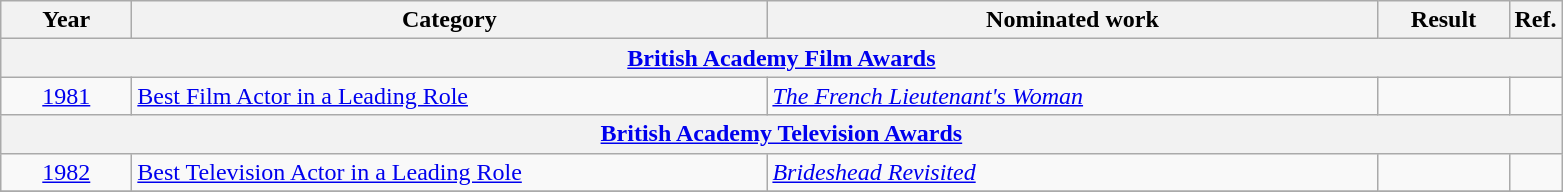<table class=wikitable>
<tr>
<th scope="col" style="width:5em;">Year</th>
<th scope="col" style="width:26em;">Category</th>
<th scope="col" style="width:25em;">Nominated work</th>
<th scope="col" style="width:5em;">Result</th>
<th>Ref.</th>
</tr>
<tr>
<th colspan=5><a href='#'>British Academy Film Awards</a></th>
</tr>
<tr>
<td style="text-align:center;"><a href='#'>1981</a></td>
<td><a href='#'>Best Film Actor in a Leading Role</a></td>
<td><em><a href='#'>The French Lieutenant's Woman</a></em></td>
<td></td>
<td style="text-align:center;"></td>
</tr>
<tr>
<th colspan=5><a href='#'>British Academy Television Awards</a></th>
</tr>
<tr>
<td style="text-align:center;"><a href='#'>1982</a></td>
<td><a href='#'>Best Television Actor in a Leading Role</a></td>
<td><em><a href='#'>Brideshead Revisited</a></em></td>
<td></td>
<td style="text-align:center;"></td>
</tr>
<tr>
</tr>
</table>
